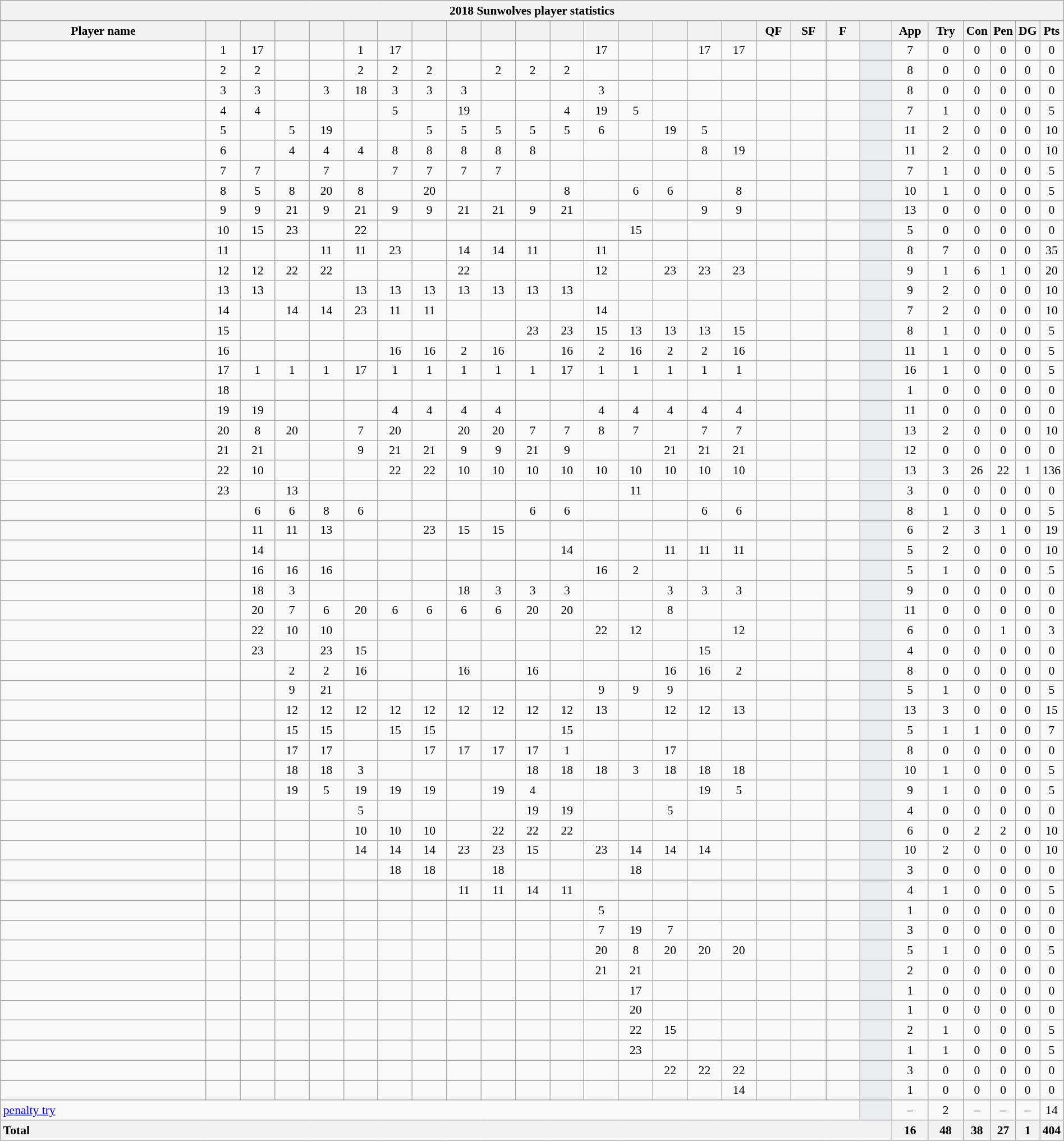<table class="wikitable sortable" style="text-align:center; font-size:90%; width:100%">
<tr>
<th colspan="100%">2018 Sunwolves player statistics</th>
</tr>
<tr>
<th style="width:22%;">Player name</th>
<th style="width:3.5%;"></th>
<th style="width:3.5%;"></th>
<th style="width:3.5%;"></th>
<th style="width:3.5%;"></th>
<th style="width:3.5%;"></th>
<th style="width:3.5%;"></th>
<th style="width:3.5%;"></th>
<th style="width:3.5%;"></th>
<th style="width:3.5%;"></th>
<th style="width:3.5%;"></th>
<th style="width:3.5%;"></th>
<th style="width:3.5%;"></th>
<th style="width:3.5%;"></th>
<th style="width:3.5%;"></th>
<th style="width:3.5%;"></th>
<th style="width:3.5%;"></th>
<th style="width:3.5%;">QF</th>
<th style="width:3.5%;">SF</th>
<th style="width:3.5%;">F</th>
<th style="width:3.5%;"></th>
<th style="width:3.5%;">App</th>
<th style="width:3.5%;">Try</th>
<th style="width:3.5%;">Con</th>
<th style="width:3.5%;">Pen</th>
<th style="width:3.5%;">DG</th>
<th style="width:3.5%;">Pts</th>
</tr>
<tr>
<td style="text-align:left;"></td>
<td>1</td>
<td>17 </td>
<td></td>
<td></td>
<td>1</td>
<td>17 </td>
<td></td>
<td></td>
<td></td>
<td></td>
<td></td>
<td>17 </td>
<td></td>
<td></td>
<td>17 </td>
<td>17 </td>
<td></td>
<td></td>
<td></td>
<td style="background:#EBECF0;"></td>
<td>7</td>
<td>0</td>
<td>0</td>
<td>0</td>
<td>0</td>
<td>0</td>
</tr>
<tr>
<td style="text-align:left;"></td>
<td>2</td>
<td>2</td>
<td></td>
<td></td>
<td>2</td>
<td>2</td>
<td>2</td>
<td></td>
<td>2</td>
<td>2</td>
<td>2</td>
<td></td>
<td></td>
<td></td>
<td></td>
<td></td>
<td></td>
<td></td>
<td></td>
<td style="background:#EBECF0;"></td>
<td>8</td>
<td>0</td>
<td>0</td>
<td>0</td>
<td>0</td>
<td>0</td>
</tr>
<tr>
<td style="text-align:left;"></td>
<td>3</td>
<td>3</td>
<td></td>
<td>3</td>
<td>18 </td>
<td>3</td>
<td>3</td>
<td>3</td>
<td></td>
<td></td>
<td></td>
<td>3</td>
<td></td>
<td></td>
<td></td>
<td></td>
<td></td>
<td></td>
<td></td>
<td style="background:#EBECF0;"></td>
<td>8</td>
<td>0</td>
<td>0</td>
<td>0</td>
<td>0</td>
<td>0</td>
</tr>
<tr>
<td style="text-align:left;"></td>
<td>4</td>
<td>4</td>
<td></td>
<td></td>
<td></td>
<td>5</td>
<td></td>
<td>19 </td>
<td></td>
<td></td>
<td>4</td>
<td>19 </td>
<td>5</td>
<td></td>
<td></td>
<td></td>
<td></td>
<td></td>
<td></td>
<td style="background:#EBECF0;"></td>
<td>7</td>
<td>1</td>
<td>0</td>
<td>0</td>
<td>0</td>
<td>5</td>
</tr>
<tr>
<td style="text-align:left;"></td>
<td>5</td>
<td></td>
<td>5</td>
<td>19 </td>
<td></td>
<td></td>
<td>5</td>
<td>5</td>
<td>5</td>
<td>5</td>
<td>5</td>
<td>6</td>
<td></td>
<td>19 </td>
<td>5</td>
<td></td>
<td></td>
<td></td>
<td></td>
<td style="background:#EBECF0;"></td>
<td>11</td>
<td>2</td>
<td>0</td>
<td>0</td>
<td>0</td>
<td>10</td>
</tr>
<tr>
<td style="text-align:left;"></td>
<td>6</td>
<td></td>
<td>4</td>
<td>4</td>
<td>4</td>
<td>8</td>
<td>8</td>
<td>8</td>
<td>8</td>
<td>8</td>
<td></td>
<td></td>
<td></td>
<td></td>
<td>8</td>
<td>19 </td>
<td></td>
<td></td>
<td></td>
<td style="background:#EBECF0;"></td>
<td>11</td>
<td>2</td>
<td>0</td>
<td>0</td>
<td>0</td>
<td>10</td>
</tr>
<tr>
<td style="text-align:left;"></td>
<td>7</td>
<td>7</td>
<td></td>
<td>7</td>
<td></td>
<td>7</td>
<td>7</td>
<td>7</td>
<td>7</td>
<td></td>
<td></td>
<td></td>
<td></td>
<td></td>
<td></td>
<td></td>
<td></td>
<td></td>
<td></td>
<td style="background:#EBECF0;"></td>
<td>7</td>
<td>1</td>
<td>0</td>
<td>0</td>
<td>0</td>
<td>5</td>
</tr>
<tr>
<td style="text-align:left;"></td>
<td>8</td>
<td>5</td>
<td>8</td>
<td>20 </td>
<td>8</td>
<td></td>
<td>20 </td>
<td></td>
<td></td>
<td></td>
<td>8</td>
<td></td>
<td>6</td>
<td>6</td>
<td></td>
<td>8</td>
<td></td>
<td></td>
<td></td>
<td style="background:#EBECF0;"></td>
<td>10</td>
<td>1</td>
<td>0</td>
<td>0</td>
<td>0</td>
<td>5</td>
</tr>
<tr>
<td style="text-align:left;"></td>
<td>9</td>
<td>9</td>
<td>21 </td>
<td>9</td>
<td>21 </td>
<td>9</td>
<td>9</td>
<td>21 </td>
<td>21 </td>
<td>9</td>
<td>21 </td>
<td></td>
<td></td>
<td></td>
<td>9</td>
<td>9</td>
<td></td>
<td></td>
<td></td>
<td style="background:#EBECF0;"></td>
<td>13</td>
<td>0</td>
<td>0</td>
<td>0</td>
<td>0</td>
<td>0</td>
</tr>
<tr>
<td style="text-align:left;"></td>
<td>10</td>
<td>15</td>
<td>23 </td>
<td></td>
<td>22 </td>
<td></td>
<td></td>
<td></td>
<td></td>
<td></td>
<td></td>
<td></td>
<td>15</td>
<td></td>
<td></td>
<td></td>
<td></td>
<td></td>
<td></td>
<td style="background:#EBECF0;"></td>
<td>5</td>
<td>0</td>
<td>0</td>
<td>0</td>
<td>0</td>
<td>0</td>
</tr>
<tr>
<td style="text-align:left;"></td>
<td>11</td>
<td></td>
<td></td>
<td>11</td>
<td>11</td>
<td>23 </td>
<td></td>
<td>14</td>
<td>14</td>
<td>11</td>
<td></td>
<td>11</td>
<td></td>
<td></td>
<td></td>
<td></td>
<td></td>
<td></td>
<td></td>
<td style="background:#EBECF0;"></td>
<td>8</td>
<td>7</td>
<td>0</td>
<td>0</td>
<td>0</td>
<td>35</td>
</tr>
<tr>
<td style="text-align:left;"></td>
<td>12</td>
<td>12</td>
<td>22 </td>
<td>22 </td>
<td></td>
<td></td>
<td></td>
<td>22 </td>
<td></td>
<td></td>
<td></td>
<td>12</td>
<td></td>
<td>23 </td>
<td>23 </td>
<td>23 </td>
<td></td>
<td></td>
<td></td>
<td style="background:#EBECF0;"></td>
<td>9</td>
<td>1</td>
<td>6</td>
<td>1</td>
<td>0</td>
<td>20</td>
</tr>
<tr>
<td style="text-align:left;"></td>
<td>13</td>
<td>13</td>
<td></td>
<td></td>
<td>13</td>
<td>13</td>
<td>13</td>
<td>13</td>
<td>13</td>
<td>13</td>
<td>13</td>
<td></td>
<td></td>
<td></td>
<td></td>
<td></td>
<td></td>
<td></td>
<td></td>
<td style="background:#EBECF0;"></td>
<td>9</td>
<td>2</td>
<td>0</td>
<td>0</td>
<td>0</td>
<td>10</td>
</tr>
<tr>
<td style="text-align:left;"></td>
<td>14</td>
<td></td>
<td>14</td>
<td>14</td>
<td>23 </td>
<td>11</td>
<td>11</td>
<td></td>
<td></td>
<td></td>
<td></td>
<td>14</td>
<td></td>
<td></td>
<td></td>
<td></td>
<td></td>
<td></td>
<td></td>
<td style="background:#EBECF0;"></td>
<td>7</td>
<td>2</td>
<td>0</td>
<td>0</td>
<td>0</td>
<td>10</td>
</tr>
<tr>
<td style="text-align:left;"></td>
<td>15</td>
<td></td>
<td></td>
<td></td>
<td></td>
<td></td>
<td></td>
<td></td>
<td></td>
<td>23 </td>
<td>23 </td>
<td>15</td>
<td>13</td>
<td>13</td>
<td>13</td>
<td>15</td>
<td></td>
<td></td>
<td></td>
<td style="background:#EBECF0;"></td>
<td>8</td>
<td>1</td>
<td>0</td>
<td>0</td>
<td>0</td>
<td>5</td>
</tr>
<tr>
<td style="text-align:left;"></td>
<td>16 </td>
<td></td>
<td></td>
<td></td>
<td></td>
<td>16 </td>
<td>16 </td>
<td>2</td>
<td>16 </td>
<td></td>
<td>16 </td>
<td>2</td>
<td>16 </td>
<td>2</td>
<td>2</td>
<td>16 </td>
<td></td>
<td></td>
<td></td>
<td style="background:#EBECF0;"></td>
<td>11</td>
<td>1</td>
<td>0</td>
<td>0</td>
<td>0</td>
<td>5</td>
</tr>
<tr>
<td style="text-align:left;"></td>
<td>17 </td>
<td>1</td>
<td>1</td>
<td>1</td>
<td>17 </td>
<td>1</td>
<td>1</td>
<td>1</td>
<td>1</td>
<td>1</td>
<td>17 </td>
<td>1</td>
<td>1</td>
<td>1</td>
<td>1</td>
<td>1</td>
<td></td>
<td></td>
<td></td>
<td style="background:#EBECF0;"></td>
<td>16</td>
<td>1</td>
<td>0</td>
<td>0</td>
<td>0</td>
<td>5</td>
</tr>
<tr>
<td style="text-align:left;"></td>
<td>18 </td>
<td></td>
<td></td>
<td></td>
<td></td>
<td></td>
<td></td>
<td></td>
<td></td>
<td></td>
<td></td>
<td></td>
<td></td>
<td></td>
<td></td>
<td></td>
<td></td>
<td></td>
<td></td>
<td style="background:#EBECF0;"></td>
<td>1</td>
<td>0</td>
<td>0</td>
<td>0</td>
<td>0</td>
<td>0</td>
</tr>
<tr>
<td style="text-align:left;"></td>
<td>19 </td>
<td>19 </td>
<td></td>
<td></td>
<td></td>
<td>4</td>
<td>4</td>
<td>4</td>
<td>4</td>
<td></td>
<td></td>
<td>4</td>
<td>4</td>
<td>4</td>
<td>4</td>
<td>4</td>
<td></td>
<td></td>
<td></td>
<td style="background:#EBECF0;"></td>
<td>11</td>
<td>0</td>
<td>0</td>
<td>0</td>
<td>0</td>
<td>0</td>
</tr>
<tr>
<td style="text-align:left;"></td>
<td>20 </td>
<td>8</td>
<td>20 </td>
<td></td>
<td>7</td>
<td>20 </td>
<td></td>
<td>20 </td>
<td>20 </td>
<td>7</td>
<td>7</td>
<td>8</td>
<td>7</td>
<td></td>
<td>7</td>
<td>7</td>
<td></td>
<td></td>
<td></td>
<td style="background:#EBECF0;"></td>
<td>13</td>
<td>2</td>
<td>0</td>
<td>0</td>
<td>0</td>
<td>10</td>
</tr>
<tr>
<td style="text-align:left;"></td>
<td>21 </td>
<td>21 </td>
<td></td>
<td></td>
<td>9</td>
<td>21 </td>
<td>21 </td>
<td>9</td>
<td>9</td>
<td>21 </td>
<td>9</td>
<td></td>
<td></td>
<td>21 </td>
<td>21 </td>
<td>21 </td>
<td></td>
<td></td>
<td></td>
<td style="background:#EBECF0;"></td>
<td>12</td>
<td>0</td>
<td>0</td>
<td>0</td>
<td>0</td>
<td>0</td>
</tr>
<tr>
<td style="text-align:left;"></td>
<td>22 </td>
<td>10</td>
<td></td>
<td></td>
<td></td>
<td>22 </td>
<td>22 </td>
<td>10</td>
<td>10</td>
<td>10</td>
<td>10</td>
<td>10</td>
<td>10</td>
<td>10</td>
<td>10</td>
<td>10</td>
<td></td>
<td></td>
<td></td>
<td style="background:#EBECF0;"></td>
<td>13</td>
<td>3</td>
<td>26</td>
<td>22</td>
<td>1</td>
<td>136</td>
</tr>
<tr>
<td style="text-align:left;"></td>
<td>23 </td>
<td></td>
<td>13</td>
<td></td>
<td></td>
<td></td>
<td></td>
<td></td>
<td></td>
<td></td>
<td></td>
<td></td>
<td>11</td>
<td></td>
<td></td>
<td></td>
<td></td>
<td></td>
<td></td>
<td style="background:#EBECF0;"></td>
<td>3</td>
<td>0</td>
<td>0</td>
<td>0</td>
<td>0</td>
<td>0</td>
</tr>
<tr>
<td style="text-align:left;"></td>
<td></td>
<td>6</td>
<td>6</td>
<td>8</td>
<td>6</td>
<td></td>
<td></td>
<td></td>
<td></td>
<td>6</td>
<td>6</td>
<td></td>
<td></td>
<td></td>
<td>6</td>
<td>6</td>
<td></td>
<td></td>
<td></td>
<td style="background:#EBECF0;"></td>
<td>8</td>
<td>1</td>
<td>0</td>
<td>0</td>
<td>0</td>
<td>5</td>
</tr>
<tr>
<td style="text-align:left;"></td>
<td></td>
<td>11</td>
<td>11</td>
<td>13</td>
<td></td>
<td></td>
<td>23 </td>
<td>15</td>
<td>15</td>
<td></td>
<td></td>
<td></td>
<td></td>
<td></td>
<td></td>
<td></td>
<td></td>
<td></td>
<td></td>
<td style="background:#EBECF0;"></td>
<td>6</td>
<td>2</td>
<td>3</td>
<td>1</td>
<td>0</td>
<td>19</td>
</tr>
<tr>
<td style="text-align:left;"></td>
<td></td>
<td>14</td>
<td></td>
<td></td>
<td></td>
<td></td>
<td></td>
<td></td>
<td></td>
<td></td>
<td>14</td>
<td></td>
<td></td>
<td>11</td>
<td>11</td>
<td>11</td>
<td></td>
<td></td>
<td></td>
<td style="background:#EBECF0;"></td>
<td>5</td>
<td>2</td>
<td>0</td>
<td>0</td>
<td>0</td>
<td>10</td>
</tr>
<tr>
<td style="text-align:left;"></td>
<td></td>
<td>16 </td>
<td>16 </td>
<td>16 </td>
<td></td>
<td></td>
<td></td>
<td></td>
<td></td>
<td></td>
<td></td>
<td>16 </td>
<td>2</td>
<td></td>
<td></td>
<td></td>
<td></td>
<td></td>
<td></td>
<td style="background:#EBECF0;"></td>
<td>5</td>
<td>1</td>
<td>0</td>
<td>0</td>
<td>0</td>
<td>5</td>
</tr>
<tr>
<td style="text-align:left;"></td>
<td></td>
<td>18 </td>
<td>3</td>
<td></td>
<td></td>
<td></td>
<td></td>
<td>18 </td>
<td>3</td>
<td>3</td>
<td>3</td>
<td></td>
<td></td>
<td>3</td>
<td>3</td>
<td>3</td>
<td></td>
<td></td>
<td></td>
<td style="background:#EBECF0;"></td>
<td>9</td>
<td>0</td>
<td>0</td>
<td>0</td>
<td>0</td>
<td>0</td>
</tr>
<tr>
<td style="text-align:left;"></td>
<td></td>
<td>20 </td>
<td>7</td>
<td>6</td>
<td>20 </td>
<td>6</td>
<td>6</td>
<td>6</td>
<td>6</td>
<td>20 </td>
<td>20 </td>
<td></td>
<td></td>
<td>8</td>
<td></td>
<td></td>
<td></td>
<td></td>
<td></td>
<td style="background:#EBECF0;"></td>
<td>11</td>
<td>0</td>
<td>0</td>
<td>0</td>
<td>0</td>
<td>0</td>
</tr>
<tr>
<td style="text-align:left;"></td>
<td></td>
<td>22 </td>
<td>10</td>
<td>10</td>
<td></td>
<td></td>
<td></td>
<td></td>
<td></td>
<td></td>
<td></td>
<td>22 </td>
<td>12</td>
<td></td>
<td></td>
<td>12</td>
<td></td>
<td></td>
<td></td>
<td style="background:#EBECF0;"></td>
<td>6</td>
<td>0</td>
<td>0</td>
<td>1</td>
<td>0</td>
<td>3</td>
</tr>
<tr>
<td style="text-align:left;"></td>
<td></td>
<td>23 </td>
<td></td>
<td>23 </td>
<td>15</td>
<td></td>
<td></td>
<td></td>
<td></td>
<td></td>
<td></td>
<td></td>
<td></td>
<td></td>
<td>15</td>
<td></td>
<td></td>
<td></td>
<td></td>
<td style="background:#EBECF0;"></td>
<td>4</td>
<td>0</td>
<td>0</td>
<td>0</td>
<td>0</td>
<td>0</td>
</tr>
<tr>
<td style="text-align:left;"></td>
<td></td>
<td></td>
<td>2</td>
<td>2</td>
<td>16 </td>
<td></td>
<td></td>
<td>16 </td>
<td></td>
<td>16 </td>
<td></td>
<td></td>
<td></td>
<td>16 </td>
<td>16 </td>
<td>2</td>
<td></td>
<td></td>
<td></td>
<td style="background:#EBECF0;"></td>
<td>8</td>
<td>0</td>
<td>0</td>
<td>0</td>
<td>0</td>
<td>0</td>
</tr>
<tr>
<td style="text-align:left;"></td>
<td></td>
<td></td>
<td>9</td>
<td>21 </td>
<td></td>
<td></td>
<td></td>
<td></td>
<td></td>
<td></td>
<td></td>
<td>9</td>
<td>9</td>
<td>9</td>
<td></td>
<td></td>
<td></td>
<td></td>
<td></td>
<td style="background:#EBECF0;"></td>
<td>5</td>
<td>1</td>
<td>0</td>
<td>0</td>
<td>0</td>
<td>5</td>
</tr>
<tr>
<td style="text-align:left;"></td>
<td></td>
<td></td>
<td>12</td>
<td>12</td>
<td>12</td>
<td>12</td>
<td>12</td>
<td>12</td>
<td>12</td>
<td>12</td>
<td>12</td>
<td>13</td>
<td></td>
<td>12</td>
<td>12</td>
<td>13</td>
<td></td>
<td></td>
<td></td>
<td style="background:#EBECF0;"></td>
<td>13</td>
<td>3</td>
<td>0</td>
<td>0</td>
<td>0</td>
<td>15</td>
</tr>
<tr>
<td style="text-align:left;"></td>
<td></td>
<td></td>
<td>15</td>
<td>15</td>
<td></td>
<td>15</td>
<td>15</td>
<td></td>
<td></td>
<td></td>
<td>15</td>
<td></td>
<td></td>
<td></td>
<td></td>
<td></td>
<td></td>
<td></td>
<td></td>
<td style="background:#EBECF0;"></td>
<td>5</td>
<td>1</td>
<td>1</td>
<td>0</td>
<td>0</td>
<td>7</td>
</tr>
<tr>
<td style="text-align:left;"></td>
<td></td>
<td></td>
<td>17 </td>
<td>17 </td>
<td></td>
<td></td>
<td>17 </td>
<td>17 </td>
<td>17 </td>
<td>17 </td>
<td>1</td>
<td></td>
<td></td>
<td>17 </td>
<td></td>
<td></td>
<td></td>
<td></td>
<td></td>
<td style="background:#EBECF0;"></td>
<td>8</td>
<td>0</td>
<td>0</td>
<td>0</td>
<td>0</td>
<td>0</td>
</tr>
<tr>
<td style="text-align:left;"></td>
<td></td>
<td></td>
<td>18 </td>
<td>18 </td>
<td>3</td>
<td></td>
<td></td>
<td></td>
<td></td>
<td>18 </td>
<td>18 </td>
<td>18 </td>
<td>3</td>
<td>18 </td>
<td>18 </td>
<td>18 </td>
<td></td>
<td></td>
<td></td>
<td style="background:#EBECF0;"></td>
<td>10</td>
<td>1</td>
<td>0</td>
<td>0</td>
<td>0</td>
<td>5</td>
</tr>
<tr>
<td style="text-align:left;"></td>
<td></td>
<td></td>
<td>19 </td>
<td>5</td>
<td>19 </td>
<td>19 </td>
<td>19 </td>
<td></td>
<td>19 </td>
<td>4</td>
<td></td>
<td></td>
<td></td>
<td></td>
<td>19 </td>
<td>5</td>
<td></td>
<td></td>
<td></td>
<td style="background:#EBECF0;"></td>
<td>9</td>
<td>1</td>
<td>0</td>
<td>0</td>
<td>0</td>
<td>5</td>
</tr>
<tr>
<td style="text-align:left;"></td>
<td></td>
<td></td>
<td></td>
<td></td>
<td>5</td>
<td></td>
<td></td>
<td></td>
<td></td>
<td>19 </td>
<td>19 </td>
<td></td>
<td></td>
<td>5</td>
<td></td>
<td></td>
<td></td>
<td></td>
<td></td>
<td style="background:#EBECF0;"></td>
<td>4</td>
<td>0</td>
<td>0</td>
<td>0</td>
<td>0</td>
<td>0</td>
</tr>
<tr>
<td style="text-align:left;"></td>
<td></td>
<td></td>
<td></td>
<td></td>
<td>10</td>
<td>10</td>
<td>10</td>
<td></td>
<td>22 </td>
<td>22 </td>
<td>22 </td>
<td></td>
<td></td>
<td></td>
<td></td>
<td></td>
<td></td>
<td></td>
<td></td>
<td style="background:#EBECF0;"></td>
<td>6</td>
<td>0</td>
<td>2</td>
<td>2</td>
<td>0</td>
<td>10</td>
</tr>
<tr>
<td style="text-align:left;"></td>
<td></td>
<td></td>
<td></td>
<td></td>
<td>14</td>
<td>14</td>
<td>14</td>
<td>23 </td>
<td>23 </td>
<td>15</td>
<td></td>
<td>23 </td>
<td>14</td>
<td>14</td>
<td>14</td>
<td></td>
<td></td>
<td></td>
<td></td>
<td style="background:#EBECF0;"></td>
<td>10</td>
<td>2</td>
<td>0</td>
<td>0</td>
<td>0</td>
<td>10</td>
</tr>
<tr>
<td style="text-align:left;"></td>
<td></td>
<td></td>
<td></td>
<td></td>
<td></td>
<td>18 </td>
<td>18</td>
<td></td>
<td>18 </td>
<td></td>
<td></td>
<td></td>
<td>18 </td>
<td></td>
<td></td>
<td></td>
<td></td>
<td></td>
<td></td>
<td style="background:#EBECF0;"></td>
<td>3</td>
<td>0</td>
<td>0</td>
<td>0</td>
<td>0</td>
<td>0</td>
</tr>
<tr>
<td style="text-align:left;"></td>
<td></td>
<td></td>
<td></td>
<td></td>
<td></td>
<td></td>
<td></td>
<td>11</td>
<td>11</td>
<td>14</td>
<td>11</td>
<td></td>
<td></td>
<td></td>
<td></td>
<td></td>
<td></td>
<td></td>
<td></td>
<td style="background:#EBECF0;"></td>
<td>4</td>
<td>1</td>
<td>0</td>
<td>0</td>
<td>0</td>
<td>5</td>
</tr>
<tr>
<td style="text-align:left;"></td>
<td></td>
<td></td>
<td></td>
<td></td>
<td></td>
<td></td>
<td></td>
<td></td>
<td></td>
<td></td>
<td></td>
<td>5</td>
<td></td>
<td></td>
<td></td>
<td></td>
<td></td>
<td></td>
<td></td>
<td style="background:#EBECF0;"></td>
<td>1</td>
<td>0</td>
<td>0</td>
<td>0</td>
<td>0</td>
<td>0</td>
</tr>
<tr>
<td style="text-align:left;"></td>
<td></td>
<td></td>
<td></td>
<td></td>
<td></td>
<td></td>
<td></td>
<td></td>
<td></td>
<td></td>
<td></td>
<td>7</td>
<td>19 </td>
<td>7</td>
<td></td>
<td></td>
<td></td>
<td></td>
<td></td>
<td style="background:#EBECF0;"></td>
<td>3</td>
<td>0</td>
<td>0</td>
<td>0</td>
<td>0</td>
<td>0</td>
</tr>
<tr>
<td style="text-align:left;"></td>
<td></td>
<td></td>
<td></td>
<td></td>
<td></td>
<td></td>
<td></td>
<td></td>
<td></td>
<td></td>
<td></td>
<td>20 </td>
<td>8</td>
<td>20 </td>
<td>20 </td>
<td>20 </td>
<td></td>
<td></td>
<td></td>
<td style="background:#EBECF0;"></td>
<td>5</td>
<td>1</td>
<td>0</td>
<td>0</td>
<td>0</td>
<td>5</td>
</tr>
<tr>
<td style="text-align:left;"></td>
<td></td>
<td></td>
<td></td>
<td></td>
<td></td>
<td></td>
<td></td>
<td></td>
<td></td>
<td></td>
<td></td>
<td>21 </td>
<td>21 </td>
<td></td>
<td></td>
<td></td>
<td></td>
<td></td>
<td></td>
<td style="background:#EBECF0;"></td>
<td>2</td>
<td>0</td>
<td>0</td>
<td>0</td>
<td>0</td>
<td>0</td>
</tr>
<tr>
<td style="text-align:left;"></td>
<td></td>
<td></td>
<td></td>
<td></td>
<td></td>
<td></td>
<td></td>
<td></td>
<td></td>
<td></td>
<td></td>
<td></td>
<td>17 </td>
<td></td>
<td></td>
<td></td>
<td></td>
<td></td>
<td></td>
<td style="background:#EBECF0;"></td>
<td>1</td>
<td>0</td>
<td>0</td>
<td>0</td>
<td>0</td>
<td>0</td>
</tr>
<tr>
<td style="text-align:left;"></td>
<td></td>
<td></td>
<td></td>
<td></td>
<td></td>
<td></td>
<td></td>
<td></td>
<td></td>
<td></td>
<td></td>
<td></td>
<td>20 </td>
<td></td>
<td></td>
<td></td>
<td></td>
<td></td>
<td></td>
<td style="background:#EBECF0;"></td>
<td>1</td>
<td>0</td>
<td>0</td>
<td>0</td>
<td>0</td>
<td>0</td>
</tr>
<tr>
<td style="text-align:left;"></td>
<td></td>
<td></td>
<td></td>
<td></td>
<td></td>
<td></td>
<td></td>
<td></td>
<td></td>
<td></td>
<td></td>
<td></td>
<td>22 </td>
<td>15</td>
<td></td>
<td></td>
<td></td>
<td></td>
<td></td>
<td style="background:#EBECF0;"></td>
<td>2</td>
<td>1</td>
<td>0</td>
<td>0</td>
<td>0</td>
<td>5</td>
</tr>
<tr>
<td style="text-align:left;"></td>
<td></td>
<td></td>
<td></td>
<td></td>
<td></td>
<td></td>
<td></td>
<td></td>
<td></td>
<td></td>
<td></td>
<td></td>
<td>23 </td>
<td></td>
<td></td>
<td></td>
<td></td>
<td></td>
<td></td>
<td style="background:#EBECF0;"></td>
<td>1</td>
<td>1</td>
<td>0</td>
<td>0</td>
<td>0</td>
<td>5</td>
</tr>
<tr>
<td style="text-align:left;"></td>
<td></td>
<td></td>
<td></td>
<td></td>
<td></td>
<td></td>
<td></td>
<td></td>
<td></td>
<td></td>
<td></td>
<td></td>
<td></td>
<td>22 </td>
<td>22 </td>
<td>22 </td>
<td></td>
<td></td>
<td></td>
<td style="background:#EBECF0;"></td>
<td>3</td>
<td>0</td>
<td>0</td>
<td>0</td>
<td>0</td>
<td>0</td>
</tr>
<tr>
<td style="text-align:left;"></td>
<td></td>
<td></td>
<td></td>
<td></td>
<td></td>
<td></td>
<td></td>
<td></td>
<td></td>
<td></td>
<td></td>
<td></td>
<td></td>
<td></td>
<td></td>
<td>14</td>
<td></td>
<td></td>
<td></td>
<td style="background:#EBECF0;"></td>
<td>1</td>
<td>0</td>
<td>0</td>
<td>0</td>
<td>0</td>
<td>0</td>
</tr>
<tr>
<td colspan="20" style="text-align:left;"><a href='#'>penalty try</a></td>
<td style="background:#EBECF0;"></td>
<td>–</td>
<td>2</td>
<td>–</td>
<td>–</td>
<td>–</td>
<td>14</td>
</tr>
<tr>
<th colspan="21" style="text-align:left;">Total</th>
<th>16</th>
<th>48</th>
<th>38</th>
<th>27</th>
<th>1</th>
<th>404</th>
</tr>
</table>
